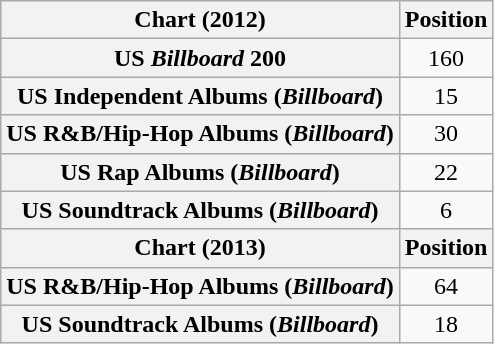<table class="wikitable sortable plainrowheaders" style="text-align:center">
<tr>
<th scope="col">Chart (2012)</th>
<th scope="col">Position</th>
</tr>
<tr>
<th scope="row">US <em>Billboard</em> 200</th>
<td>160</td>
</tr>
<tr>
<th scope="row">US Independent Albums (<em>Billboard</em>)</th>
<td>15</td>
</tr>
<tr>
<th scope="row">US R&B/Hip-Hop Albums (<em>Billboard</em>)</th>
<td>30</td>
</tr>
<tr>
<th scope="row">US Rap Albums (<em>Billboard</em>)</th>
<td>22</td>
</tr>
<tr>
<th scope="row">US Soundtrack Albums (<em>Billboard</em>)</th>
<td>6</td>
</tr>
<tr>
<th scope="col">Chart (2013)</th>
<th scope="col">Position</th>
</tr>
<tr>
<th scope="row">US R&B/Hip-Hop Albums (<em>Billboard</em>)</th>
<td>64</td>
</tr>
<tr>
<th scope="row">US Soundtrack Albums (<em>Billboard</em>)</th>
<td>18</td>
</tr>
</table>
